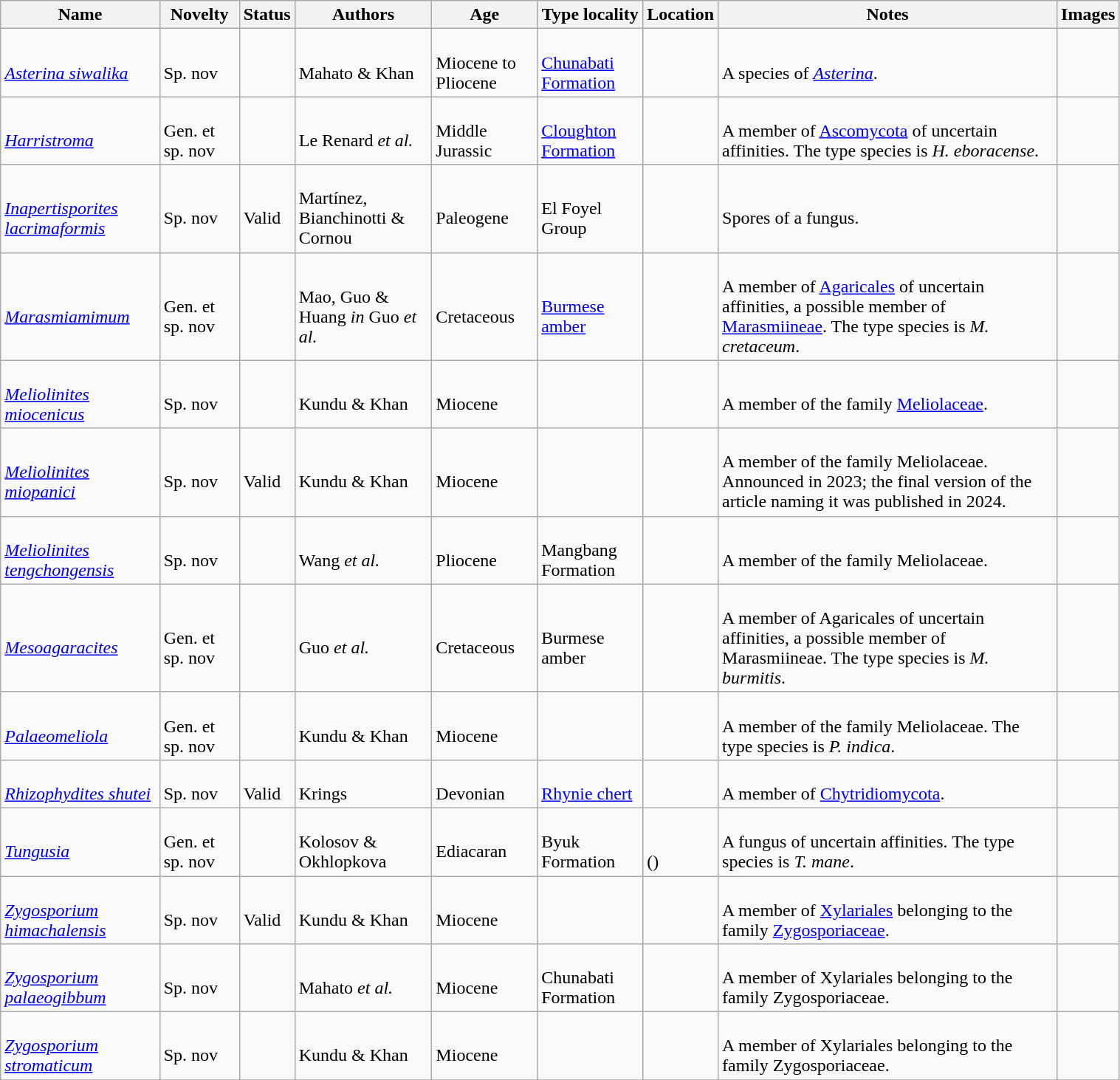<table class="wikitable sortable" align="center" width="80%">
<tr>
<th>Name</th>
<th>Novelty</th>
<th>Status</th>
<th>Authors</th>
<th>Age</th>
<th>Type locality</th>
<th>Location</th>
<th>Notes</th>
<th>Images</th>
</tr>
<tr>
<td><br><em><a href='#'>Asterina siwalika</a></em></td>
<td><br>Sp. nov</td>
<td></td>
<td><br>Mahato & Khan</td>
<td><br>Miocene to Pliocene</td>
<td><br><a href='#'>Chunabati Formation</a></td>
<td><br></td>
<td><br>A species of <em><a href='#'>Asterina</a></em>.</td>
<td></td>
</tr>
<tr>
<td><br><em><a href='#'>Harristroma</a></em></td>
<td><br>Gen. et sp. nov</td>
<td></td>
<td><br>Le Renard <em>et al.</em></td>
<td><br>Middle Jurassic</td>
<td><br><a href='#'>Cloughton Formation</a></td>
<td><br></td>
<td><br>A member of <a href='#'>Ascomycota</a> of uncertain affinities. The type species is <em>H. eboracense</em>.</td>
<td></td>
</tr>
<tr>
<td><br><em><a href='#'>Inapertisporites lacrimaformis</a></em></td>
<td><br>Sp. nov</td>
<td><br>Valid</td>
<td><br>Martínez, Bianchinotti & Cornou</td>
<td><br>Paleogene</td>
<td><br>El Foyel Group</td>
<td><br></td>
<td><br>Spores of a fungus.</td>
<td></td>
</tr>
<tr>
<td><br><em><a href='#'>Marasmiamimum</a></em></td>
<td><br>Gen. et sp. nov</td>
<td></td>
<td><br>Mao, Guo & Huang <em>in</em> Guo <em>et al.</em></td>
<td><br>Cretaceous</td>
<td><br><a href='#'>Burmese amber</a></td>
<td><br></td>
<td><br>A member of <a href='#'>Agaricales</a> of uncertain affinities, a possible member of <a href='#'>Marasmiineae</a>. The type species is <em>M. cretaceum</em>.</td>
<td></td>
</tr>
<tr>
<td><br><em><a href='#'>Meliolinites miocenicus</a></em></td>
<td><br>Sp. nov</td>
<td></td>
<td><br>Kundu & Khan</td>
<td><br>Miocene</td>
<td></td>
<td><br></td>
<td><br>A member of the family <a href='#'>Meliolaceae</a>.</td>
<td></td>
</tr>
<tr>
<td><br><em><a href='#'>Meliolinites miopanici</a></em></td>
<td><br>Sp. nov</td>
<td><br>Valid</td>
<td><br>Kundu & Khan</td>
<td><br>Miocene</td>
<td></td>
<td><br></td>
<td><br>A member of the family Meliolaceae. Announced in 2023; the final version of the article naming it was published in 2024.</td>
<td></td>
</tr>
<tr>
<td><br><em><a href='#'>Meliolinites tengchongensis</a></em></td>
<td><br>Sp. nov</td>
<td></td>
<td><br>Wang <em>et al.</em></td>
<td><br>Pliocene</td>
<td><br>Mangbang Formation</td>
<td><br></td>
<td><br>A member of the family Meliolaceae.</td>
<td></td>
</tr>
<tr>
<td><br><em><a href='#'>Mesoagaracites</a></em></td>
<td><br>Gen. et sp. nov</td>
<td></td>
<td><br>Guo <em>et al.</em></td>
<td><br>Cretaceous</td>
<td><br>Burmese amber</td>
<td><br></td>
<td><br>A member of Agaricales of uncertain affinities, a possible member of Marasmiineae. The type species is <em>M. burmitis</em>.</td>
<td></td>
</tr>
<tr>
<td><br><em><a href='#'>Palaeomeliola</a></em></td>
<td><br>Gen. et sp. nov</td>
<td></td>
<td><br>Kundu & Khan</td>
<td><br>Miocene</td>
<td></td>
<td><br></td>
<td><br>A member of the family Meliolaceae. The type species is <em>P. indica</em>.</td>
<td></td>
</tr>
<tr>
<td><br><em><a href='#'>Rhizophydites shutei</a></em></td>
<td><br>Sp. nov</td>
<td><br>Valid</td>
<td><br>Krings</td>
<td><br>Devonian</td>
<td><br><a href='#'>Rhynie chert</a></td>
<td><br></td>
<td><br>A member of <a href='#'>Chytridiomycota</a>.</td>
<td></td>
</tr>
<tr>
<td><br><em><a href='#'>Tungusia</a></em></td>
<td><br>Gen. et sp. nov</td>
<td></td>
<td><br>Kolosov & Okhlopkova</td>
<td><br>Ediacaran</td>
<td><br>Byuk Formation</td>
<td><br><br>()</td>
<td><br>A fungus of uncertain affinities. The type species is <em>T. mane</em>.</td>
<td></td>
</tr>
<tr>
<td><br><em><a href='#'>Zygosporium himachalensis</a></em></td>
<td><br>Sp. nov</td>
<td><br>Valid</td>
<td><br>Kundu & Khan</td>
<td><br>Miocene</td>
<td></td>
<td><br></td>
<td><br>A member of <a href='#'>Xylariales</a> belonging to the family <a href='#'>Zygosporiaceae</a>.</td>
<td></td>
</tr>
<tr>
<td><br><em><a href='#'>Zygosporium palaeogibbum</a></em></td>
<td><br>Sp. nov</td>
<td></td>
<td><br>Mahato <em>et al.</em></td>
<td><br>Miocene</td>
<td><br>Chunabati Formation</td>
<td><br></td>
<td><br>A member of Xylariales belonging to the family Zygosporiaceae.</td>
<td></td>
</tr>
<tr>
<td><br><em><a href='#'>Zygosporium stromaticum</a></em></td>
<td><br>Sp. nov</td>
<td></td>
<td><br>Kundu & Khan</td>
<td><br>Miocene</td>
<td></td>
<td><br></td>
<td><br>A member of Xylariales belonging to the family Zygosporiaceae.</td>
<td></td>
</tr>
<tr>
</tr>
</table>
